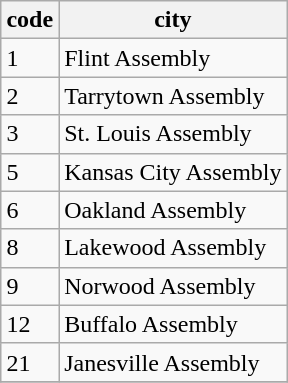<table class="wikitable" style="margin:auto;">
<tr>
<th>code</th>
<th>city</th>
</tr>
<tr>
<td>1</td>
<td>Flint Assembly</td>
</tr>
<tr>
<td>2</td>
<td>Tarrytown Assembly</td>
</tr>
<tr>
<td>3</td>
<td>St. Louis Assembly</td>
</tr>
<tr>
<td>5</td>
<td>Kansas City Assembly</td>
</tr>
<tr>
<td>6</td>
<td>Oakland Assembly</td>
</tr>
<tr>
<td>8</td>
<td>Lakewood Assembly</td>
</tr>
<tr>
<td>9</td>
<td>Norwood Assembly</td>
</tr>
<tr>
<td>12</td>
<td>Buffalo Assembly</td>
</tr>
<tr>
<td>21</td>
<td>Janesville Assembly</td>
</tr>
<tr>
</tr>
</table>
